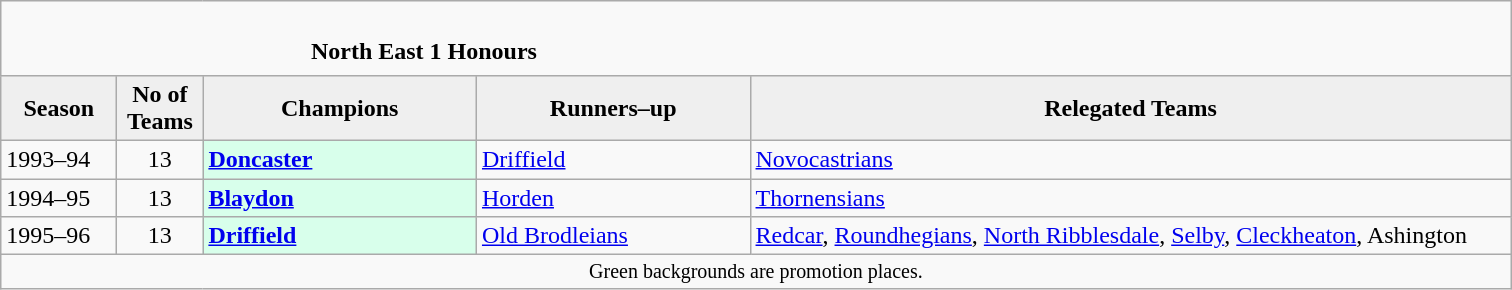<table class="wikitable" style="text-align: left;">
<tr>
<td colspan="11" cellpadding="0" cellspacing="0"><br><table border="0" style="width:100%;" cellpadding="0" cellspacing="0">
<tr>
<td style="width:20%; border:0;"></td>
<td style="border:0;"><strong>North East 1 Honours</strong></td>
<td style="width:20%; border:0;"></td>
</tr>
</table>
</td>
</tr>
<tr>
<th style="background:#efefef; width:70px;">Season</th>
<th style="background:#efefef; width:50px;">No of Teams</th>
<th style="background:#efefef; width:175px;">Champions</th>
<th style="background:#efefef; width:175px;">Runners–up</th>
<th style="background:#efefef; width:500px;">Relegated Teams</th>
</tr>
<tr align=left>
<td>1993–94</td>
<td style="text-align: center;">13</td>
<td style="background:#d8ffeb;"><strong><a href='#'>Doncaster</a></strong></td>
<td><a href='#'>Driffield</a></td>
<td><a href='#'>Novocastrians</a></td>
</tr>
<tr>
<td>1994–95</td>
<td style="text-align: center;">13</td>
<td style="background:#d8ffeb;"><strong><a href='#'>Blaydon</a></strong></td>
<td><a href='#'>Horden</a></td>
<td><a href='#'>Thornensians</a></td>
</tr>
<tr>
<td>1995–96</td>
<td style="text-align: center;">13</td>
<td style="background:#d8ffeb;"><strong><a href='#'>Driffield</a></strong></td>
<td><a href='#'>Old Brodleians</a></td>
<td><a href='#'>Redcar</a>, <a href='#'>Roundhegians</a>, <a href='#'>North Ribblesdale</a>, <a href='#'>Selby</a>, <a href='#'>Cleckheaton</a>, Ashington</td>
</tr>
<tr>
<td colspan="15"  style="border:0; font-size:smaller; text-align:center;">Green backgrounds are promotion places.</td>
</tr>
</table>
